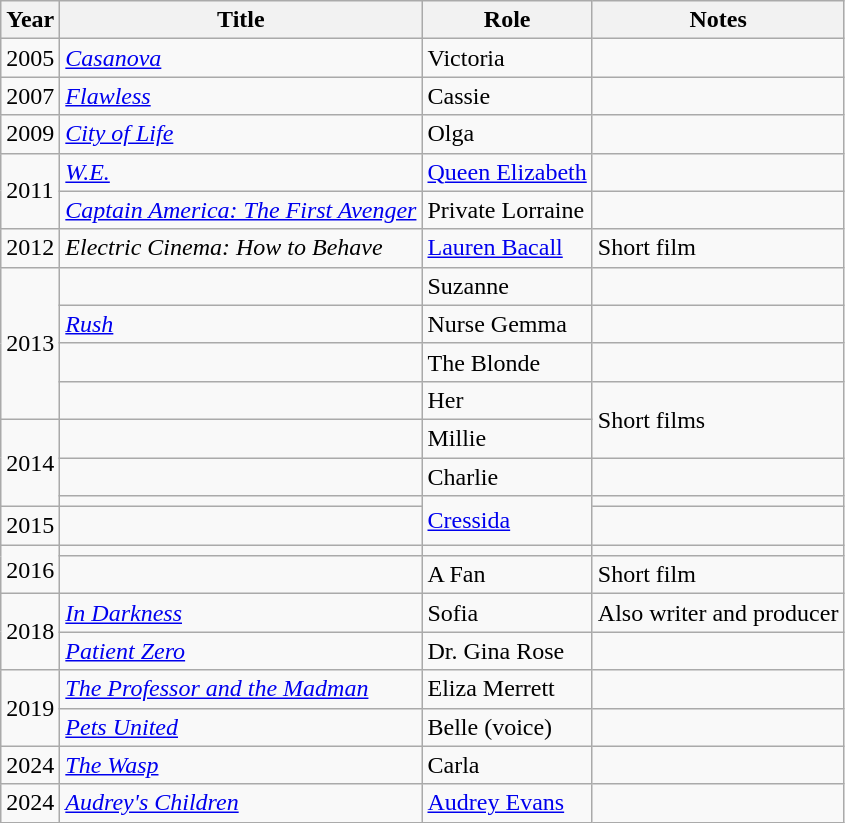<table class="wikitable sortable">
<tr>
<th scope="col">Year</th>
<th scope="col">Title</th>
<th scope="col">Role</th>
<th scope="col" class="unsortable">Notes</th>
</tr>
<tr>
<td>2005</td>
<td><em><a href='#'>Casanova</a></em></td>
<td>Victoria</td>
<td></td>
</tr>
<tr>
<td>2007</td>
<td><em><a href='#'>Flawless</a></em></td>
<td>Cassie</td>
<td></td>
</tr>
<tr>
<td>2009</td>
<td><em><a href='#'>City of Life</a></em></td>
<td>Olga</td>
<td></td>
</tr>
<tr>
<td rowspan="2">2011</td>
<td><em><a href='#'>W.E.</a></em></td>
<td><a href='#'>Queen Elizabeth</a></td>
<td></td>
</tr>
<tr>
<td><em><a href='#'>Captain America: The First Avenger</a></em></td>
<td>Private Lorraine</td>
<td></td>
</tr>
<tr>
<td>2012</td>
<td><em>Electric Cinema: How to Behave</em></td>
<td><a href='#'>Lauren Bacall</a></td>
<td>Short film</td>
</tr>
<tr>
<td rowspan="4">2013</td>
<td><em></em></td>
<td>Suzanne</td>
<td></td>
</tr>
<tr>
<td><em><a href='#'>Rush</a></em></td>
<td>Nurse Gemma</td>
<td></td>
</tr>
<tr>
<td><em></em></td>
<td>The Blonde</td>
<td></td>
</tr>
<tr>
<td><em></em></td>
<td>Her</td>
<td rowspan="2">Short films</td>
</tr>
<tr>
<td rowspan="3">2014</td>
<td><em></em></td>
<td>Millie</td>
</tr>
<tr>
<td><em></em></td>
<td>Charlie</td>
<td></td>
</tr>
<tr>
<td><em></em></td>
<td rowspan="2"><a href='#'>Cressida</a></td>
<td></td>
</tr>
<tr>
<td>2015</td>
<td><em></em></td>
<td></td>
</tr>
<tr>
<td rowspan="2">2016</td>
<td><em></em></td>
<td></td>
<td></td>
</tr>
<tr>
<td><em></em></td>
<td>A Fan</td>
<td>Short film</td>
</tr>
<tr>
<td rowspan="2">2018</td>
<td><em><a href='#'>In Darkness</a></em></td>
<td>Sofia</td>
<td>Also writer and producer</td>
</tr>
<tr>
<td><em><a href='#'>Patient Zero</a></em></td>
<td>Dr. Gina Rose</td>
<td></td>
</tr>
<tr>
<td rowspan="2">2019</td>
<td><em><a href='#'>The Professor and the Madman</a></em></td>
<td>Eliza Merrett</td>
<td></td>
</tr>
<tr>
<td><em><a href='#'>Pets United</a></em></td>
<td>Belle (voice)</td>
<td></td>
</tr>
<tr>
<td>2024</td>
<td><em><a href='#'>The Wasp</a></em></td>
<td>Carla</td>
<td></td>
</tr>
<tr>
<td>2024</td>
<td><em><a href='#'>Audrey's Children</a></em></td>
<td><a href='#'>Audrey Evans</a></td>
<td><br></td>
</tr>
</table>
